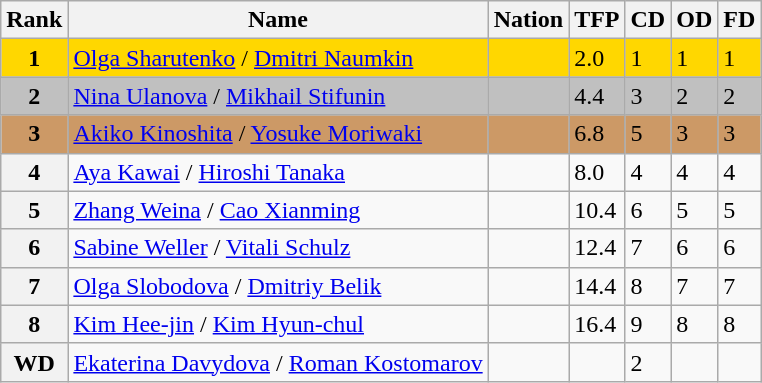<table class="wikitable sortable">
<tr>
<th>Rank</th>
<th>Name</th>
<th>Nation</th>
<th>TFP</th>
<th>CD</th>
<th>OD</th>
<th>FD</th>
</tr>
<tr bgcolor="gold">
<td align="center"><strong>1</strong></td>
<td><a href='#'>Olga Sharutenko</a> / <a href='#'>Dmitri Naumkin</a></td>
<td></td>
<td>2.0</td>
<td>1</td>
<td>1</td>
<td>1</td>
</tr>
<tr bgcolor="silver">
<td align="center"><strong>2</strong></td>
<td><a href='#'>Nina Ulanova</a> / <a href='#'>Mikhail Stifunin</a></td>
<td></td>
<td>4.4</td>
<td>3</td>
<td>2</td>
<td>2</td>
</tr>
<tr bgcolor="cc9966">
<td align="center"><strong>3</strong></td>
<td><a href='#'>Akiko Kinoshita</a> / <a href='#'>Yosuke Moriwaki</a></td>
<td></td>
<td>6.8</td>
<td>5</td>
<td>3</td>
<td>3</td>
</tr>
<tr>
<th>4</th>
<td><a href='#'>Aya Kawai</a> / <a href='#'>Hiroshi Tanaka</a></td>
<td></td>
<td>8.0</td>
<td>4</td>
<td>4</td>
<td>4</td>
</tr>
<tr>
<th>5</th>
<td><a href='#'>Zhang Weina</a> / <a href='#'>Cao Xianming</a></td>
<td></td>
<td>10.4</td>
<td>6</td>
<td>5</td>
<td>5</td>
</tr>
<tr>
<th>6</th>
<td><a href='#'>Sabine Weller</a> / <a href='#'>Vitali Schulz</a></td>
<td></td>
<td>12.4</td>
<td>7</td>
<td>6</td>
<td>6</td>
</tr>
<tr>
<th>7</th>
<td><a href='#'>Olga Slobodova</a> / <a href='#'>Dmitriy Belik</a></td>
<td></td>
<td>14.4</td>
<td>8</td>
<td>7</td>
<td>7</td>
</tr>
<tr>
<th>8</th>
<td><a href='#'>Kim Hee-jin</a> / <a href='#'>Kim Hyun-chul</a></td>
<td></td>
<td>16.4</td>
<td>9</td>
<td>8</td>
<td>8</td>
</tr>
<tr>
<th>WD</th>
<td><a href='#'>Ekaterina Davydova</a> / <a href='#'>Roman Kostomarov</a></td>
<td></td>
<td></td>
<td>2</td>
<td></td>
<td></td>
</tr>
</table>
